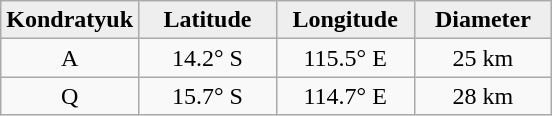<table class="wikitable">
<tr>
<th width="25%" style="background:#eeeeee;">Kondratyuk</th>
<th width="25%" style="background:#eeeeee;">Latitude</th>
<th width="25%" style="background:#eeeeee;">Longitude</th>
<th width="25%" style="background:#eeeeee;">Diameter</th>
</tr>
<tr>
<td align="center">A</td>
<td align="center">14.2° S</td>
<td align="center">115.5° E</td>
<td align="center">25 km</td>
</tr>
<tr>
<td align="center">Q</td>
<td align="center">15.7° S</td>
<td align="center">114.7° E</td>
<td align="center">28 km</td>
</tr>
</table>
